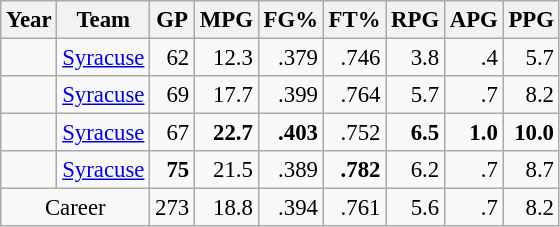<table class="wikitable sortable" style="font-size:95%; text-align:right;">
<tr>
<th>Year</th>
<th>Team</th>
<th>GP</th>
<th>MPG</th>
<th>FG%</th>
<th>FT%</th>
<th>RPG</th>
<th>APG</th>
<th>PPG</th>
</tr>
<tr>
<td style="text-align:left;"></td>
<td style="text-align:left;"><a href='#'>Syracuse</a></td>
<td>62</td>
<td>12.3</td>
<td>.379</td>
<td>.746</td>
<td>3.8</td>
<td>.4</td>
<td>5.7</td>
</tr>
<tr>
<td style="text-align:left;"></td>
<td style="text-align:left;"><a href='#'>Syracuse</a></td>
<td>69</td>
<td>17.7</td>
<td>.399</td>
<td>.764</td>
<td>5.7</td>
<td>.7</td>
<td>8.2</td>
</tr>
<tr>
<td style="text-align:left;"></td>
<td style="text-align:left;"><a href='#'>Syracuse</a></td>
<td>67</td>
<td><strong>22.7</strong></td>
<td><strong>.403</strong></td>
<td>.752</td>
<td><strong>6.5</strong></td>
<td><strong>1.0</strong></td>
<td><strong>10.0</strong></td>
</tr>
<tr>
<td style="text-align:left;"></td>
<td style="text-align:left;"><a href='#'>Syracuse</a></td>
<td><strong>75</strong></td>
<td>21.5</td>
<td>.389</td>
<td><strong>.782</strong></td>
<td>6.2</td>
<td>.7</td>
<td>8.7</td>
</tr>
<tr>
<td colspan="2" style="text-align:center;">Career</td>
<td>273</td>
<td>18.8</td>
<td>.394</td>
<td>.761</td>
<td>5.6</td>
<td>.7</td>
<td>8.2</td>
</tr>
</table>
